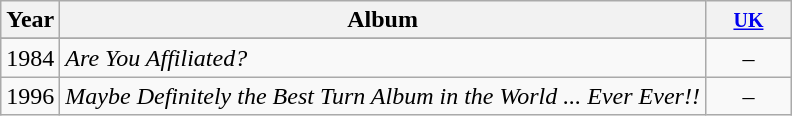<table class="wikitable">
<tr>
<th>Year</th>
<th>Album</th>
<th style="vertical-align:top; text-align:center; width:50px;"><small><a href='#'>UK</a><br></small></th>
</tr>
<tr>
</tr>
<tr style="vertical-align:top;">
<td style="text-align:center; ">1984</td>
<td style="text-align:left; "><em>Are You Affiliated?</em></td>
<td style="text-align:center; ">–</td>
</tr>
<tr style="vertical-align:top;">
<td style="text-align:center; ">1996</td>
<td style="text-align:left; "><em>Maybe Definitely the Best Turn Album in the World ... Ever Ever!!</em></td>
<td style="text-align:center; ">–</td>
</tr>
</table>
